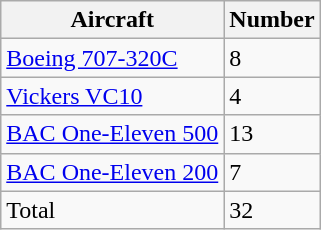<table class="wikitable">
<tr>
<th>Aircraft</th>
<th>Number</th>
</tr>
<tr>
<td><a href='#'>Boeing 707-320C</a></td>
<td>8</td>
</tr>
<tr>
<td><a href='#'>Vickers VC10</a></td>
<td>4</td>
</tr>
<tr>
<td><a href='#'>BAC One-Eleven 500</a></td>
<td>13</td>
</tr>
<tr>
<td><a href='#'>BAC One-Eleven 200</a></td>
<td>7</td>
</tr>
<tr>
<td>Total</td>
<td>32</td>
</tr>
</table>
